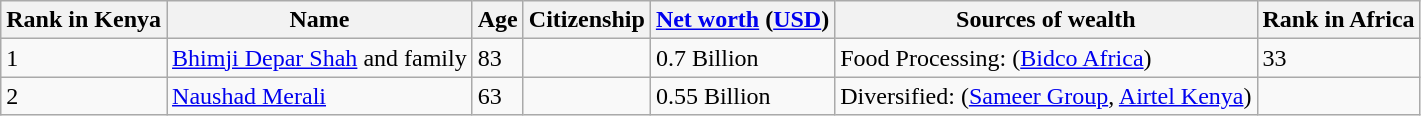<table class="wikitable">
<tr>
<th>Rank in Kenya</th>
<th>Name</th>
<th>Age</th>
<th>Citizenship</th>
<th><a href='#'>Net worth</a> (<a href='#'>USD</a>)</th>
<th>Sources of wealth</th>
<th>Rank in Africa</th>
</tr>
<tr>
<td>1</td>
<td><a href='#'>Bhimji Depar Shah</a> and family</td>
<td>83</td>
<td></td>
<td>0.7 Billion</td>
<td>Food Processing: (<a href='#'>Bidco Africa</a>)</td>
<td>33</td>
</tr>
<tr>
<td>2</td>
<td><a href='#'>Naushad Merali</a></td>
<td>63</td>
<td></td>
<td>0.55 Billion</td>
<td>Diversified: (<a href='#'>Sameer Group</a>, <a href='#'>Airtel Kenya</a>)</td>
<td></td>
</tr>
</table>
